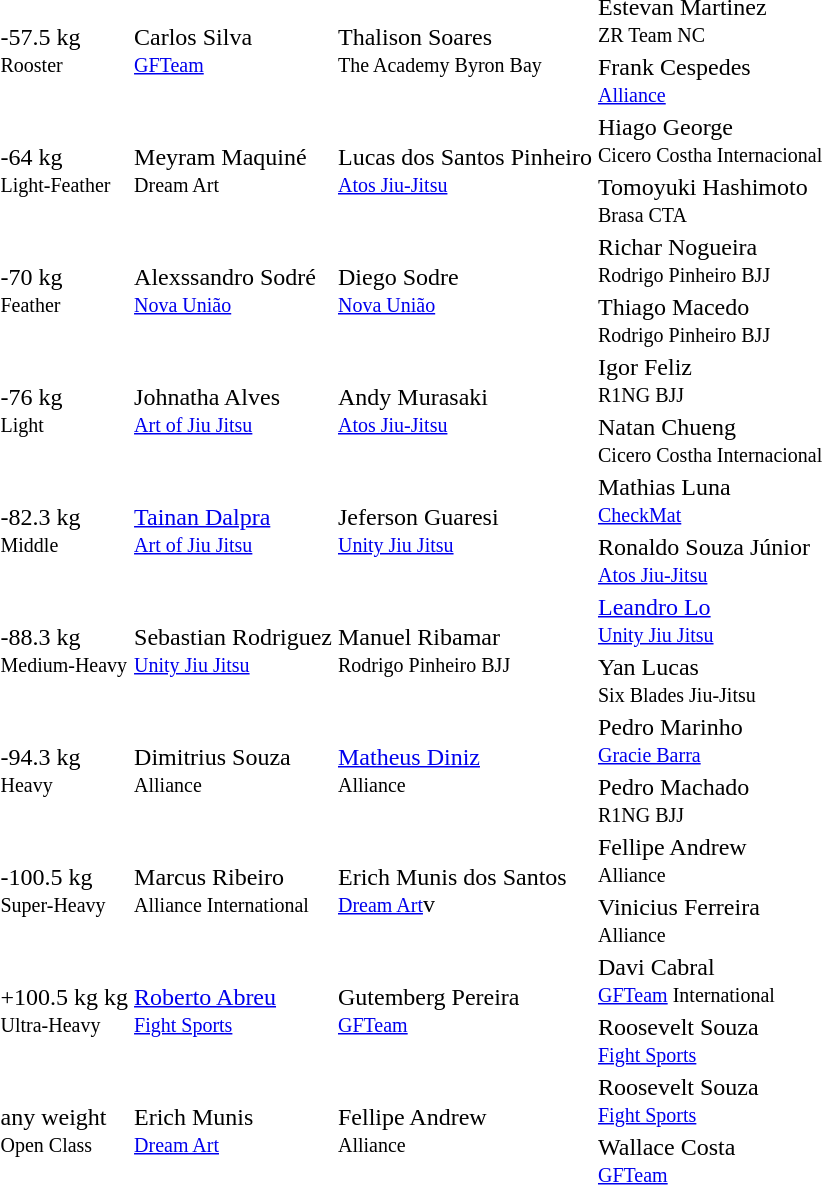<table>
<tr>
<td rowspan=2>-57.5 kg<br><small>Rooster</small></td>
<td rowspan=2> Carlos Silva<br><small><a href='#'>GFTeam</a></small></td>
<td rowspan=2> Thalison Soares<br><small>The Academy Byron Bay</small></td>
<td> Estevan Martinez<br><small>ZR Team NC</small></td>
</tr>
<tr>
<td> Frank Cespedes<br><small><a href='#'>Alliance</a></small></td>
</tr>
<tr>
<td rowspan=2>-64 kg<br><small>Light-Feather</small></td>
<td rowspan=2> Meyram Maquiné<br><small>Dream Art</small></td>
<td rowspan=2> Lucas dos Santos Pinheiro<br><small><a href='#'>Atos Jiu-Jitsu</a></small></td>
<td> Hiago George<br><small>Cicero Costha Internacional</small></td>
</tr>
<tr>
<td> Tomoyuki Hashimoto<br><small>Brasa CTA</small></td>
</tr>
<tr>
<td rowspan=2>-70 kg<br><small>Feather</small></td>
<td rowspan=2> Alexssandro Sodré<br><small><a href='#'>Nova União</a></small></td>
<td rowspan=2> Diego Sodre<br><small><a href='#'>Nova União</a></small></td>
<td> Richar Nogueira<br><small>Rodrigo Pinheiro BJJ</small></td>
</tr>
<tr>
<td> Thiago Macedo<br><small>Rodrigo Pinheiro BJJ</small></td>
</tr>
<tr>
<td rowspan=2>-76 kg<br><small>Light</small></td>
<td rowspan=2> Johnatha Alves<br><small><a href='#'>Art of Jiu Jitsu</a></small></td>
<td rowspan=2> Andy Murasaki<br><small><a href='#'>Atos Jiu-Jitsu</a></small></td>
<td> Igor Feliz<br><small>R1NG BJJ</small></td>
</tr>
<tr>
<td> Natan Chueng<br><small>Cicero Costha Internacional</small></td>
</tr>
<tr>
<td rowspan=2>-82.3 kg<br><small>Middle</small></td>
<td rowspan=2> <a href='#'>Tainan Dalpra</a><br><small><a href='#'>Art of Jiu Jitsu</a></small></td>
<td rowspan=2> Jeferson Guaresi<br><small><a href='#'>Unity Jiu Jitsu</a></small></td>
<td> Mathias Luna<br><small><a href='#'>CheckMat</a></small></td>
</tr>
<tr>
<td> Ronaldo Souza Júnior<br><small><a href='#'>Atos Jiu-Jitsu</a></small></td>
</tr>
<tr>
<td rowspan=2>-88.3 kg<br><small>Medium-Heavy</small></td>
<td rowspan=2> Sebastian Rodriguez<br><small><a href='#'>Unity Jiu Jitsu</a></small></td>
<td rowspan=2> Manuel Ribamar<br><small>Rodrigo Pinheiro BJJ</small></td>
<td> <a href='#'>Leandro Lo</a><br><small><a href='#'>Unity Jiu Jitsu</a></small></td>
</tr>
<tr>
<td> Yan Lucas<br><small>Six Blades Jiu-Jitsu</small></td>
</tr>
<tr>
<td rowspan=2>-94.3 kg<br><small>Heavy </small></td>
<td rowspan=2> Dimitrius Souza<br><small>Alliance</small></td>
<td rowspan=2> <a href='#'>Matheus Diniz</a><br><small>Alliance</small></td>
<td> Pedro Marinho<br><small><a href='#'>Gracie Barra</a></small></td>
</tr>
<tr>
<td> Pedro Machado<br><small>R1NG BJJ</small></td>
</tr>
<tr>
<td rowspan=2>-100.5 kg<br><small>Super-Heavy</small></td>
<td rowspan=2> Marcus Ribeiro<br><small> Alliance International</small></td>
<td rowspan=2> Erich Munis dos Santos<br><small><a href='#'>Dream Art</a></small>v</td>
<td> Fellipe Andrew<br><small>Alliance</small></td>
</tr>
<tr>
<td> Vinicius Ferreira<br><small>Alliance</small></td>
</tr>
<tr>
<td rowspan=2>+100.5 kg kg<br><small>Ultra-Heavy</small></td>
<td rowspan=2> <a href='#'>Roberto Abreu</a><br><small><a href='#'>Fight Sports</a></small></td>
<td rowspan=2> Gutemberg Pereira<br><small><a href='#'>GFTeam</a></small></td>
<td> Davi Cabral<br><small><a href='#'>GFTeam</a> International</small></td>
</tr>
<tr>
<td> Roosevelt Souza<br><small><a href='#'>Fight Sports</a> </small></td>
</tr>
<tr>
<td rowspan=2>any weight<br><small>Open Class</small></td>
<td rowspan=2> Erich Munis<br><small><a href='#'>Dream Art</a></small></td>
<td rowspan=2> Fellipe Andrew<br><small>Alliance</small></td>
<td> Roosevelt Souza<br><small><a href='#'>Fight Sports</a> </small></td>
</tr>
<tr>
<td> Wallace Costa<br><small><a href='#'>GFTeam</a></small></td>
</tr>
<tr>
</tr>
</table>
